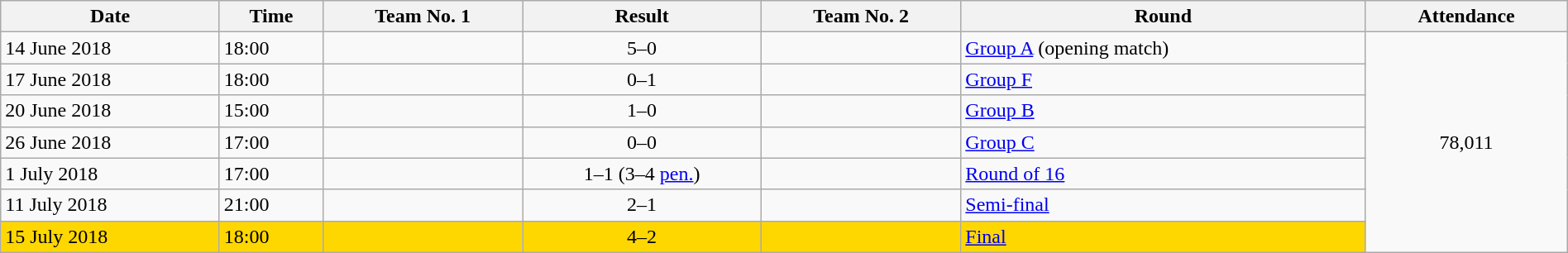<table class="wikitable" style="text-align:left; width:100%;">
<tr>
<th>Date</th>
<th>Time</th>
<th>Team No. 1</th>
<th>Result</th>
<th>Team No. 2</th>
<th>Round</th>
<th>Attendance</th>
</tr>
<tr>
<td>14 June 2018</td>
<td>18:00</td>
<td></td>
<td style="text-align:center;">5–0</td>
<td></td>
<td><a href='#'>Group A</a> (opening match)</td>
<td rowspan="7"style="text-align:center;">78,011</td>
</tr>
<tr>
<td>17 June 2018</td>
<td>18:00</td>
<td></td>
<td style="text-align:center;">0–1</td>
<td></td>
<td><a href='#'>Group F</a></td>
</tr>
<tr>
<td>20 June 2018</td>
<td>15:00</td>
<td></td>
<td style="text-align:center;">1–0</td>
<td></td>
<td><a href='#'>Group B</a></td>
</tr>
<tr>
<td>26 June 2018</td>
<td>17:00</td>
<td></td>
<td style="text-align:center;">0–0</td>
<td></td>
<td><a href='#'>Group C</a></td>
</tr>
<tr>
<td>1 July 2018</td>
<td>17:00</td>
<td></td>
<td style="text-align:center;">1–1 (3–4 <a href='#'>pen.</a>)</td>
<td></td>
<td><a href='#'>Round of 16</a></td>
</tr>
<tr>
<td>11 July 2018</td>
<td>21:00</td>
<td></td>
<td style="text-align:center;">2–1 </td>
<td></td>
<td><a href='#'>Semi-final</a></td>
</tr>
<tr style="background:gold;">
<td>15 July 2018</td>
<td>18:00</td>
<td></td>
<td style="text-align:center;">4–2</td>
<td></td>
<td><a href='#'>Final</a></td>
</tr>
</table>
